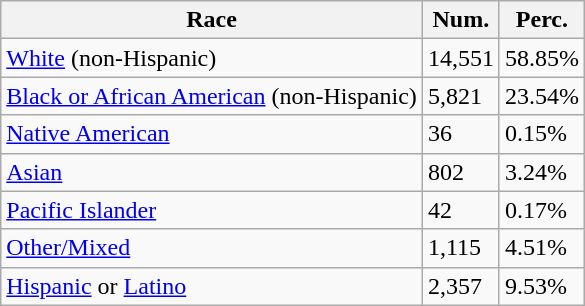<table class="wikitable">
<tr>
<th>Race</th>
<th>Num.</th>
<th>Perc.</th>
</tr>
<tr>
<td><a href='#'>White</a> (non-Hispanic)</td>
<td>14,551</td>
<td>58.85%</td>
</tr>
<tr>
<td><a href='#'>Black or African American</a> (non-Hispanic)</td>
<td>5,821</td>
<td>23.54%</td>
</tr>
<tr>
<td><a href='#'>Native American</a></td>
<td>36</td>
<td>0.15%</td>
</tr>
<tr>
<td><a href='#'>Asian</a></td>
<td>802</td>
<td>3.24%</td>
</tr>
<tr>
<td><a href='#'>Pacific Islander</a></td>
<td>42</td>
<td>0.17%</td>
</tr>
<tr>
<td><a href='#'>Other/Mixed</a></td>
<td>1,115</td>
<td>4.51%</td>
</tr>
<tr>
<td><a href='#'>Hispanic</a> or <a href='#'>Latino</a></td>
<td>2,357</td>
<td>9.53%</td>
</tr>
</table>
